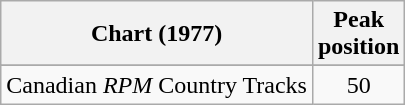<table class="wikitable sortable">
<tr>
<th align="left">Chart (1977)</th>
<th align="center">Peak<br>position</th>
</tr>
<tr>
</tr>
<tr>
<td align="left">Canadian <em>RPM</em> Country Tracks</td>
<td align="center">50</td>
</tr>
</table>
